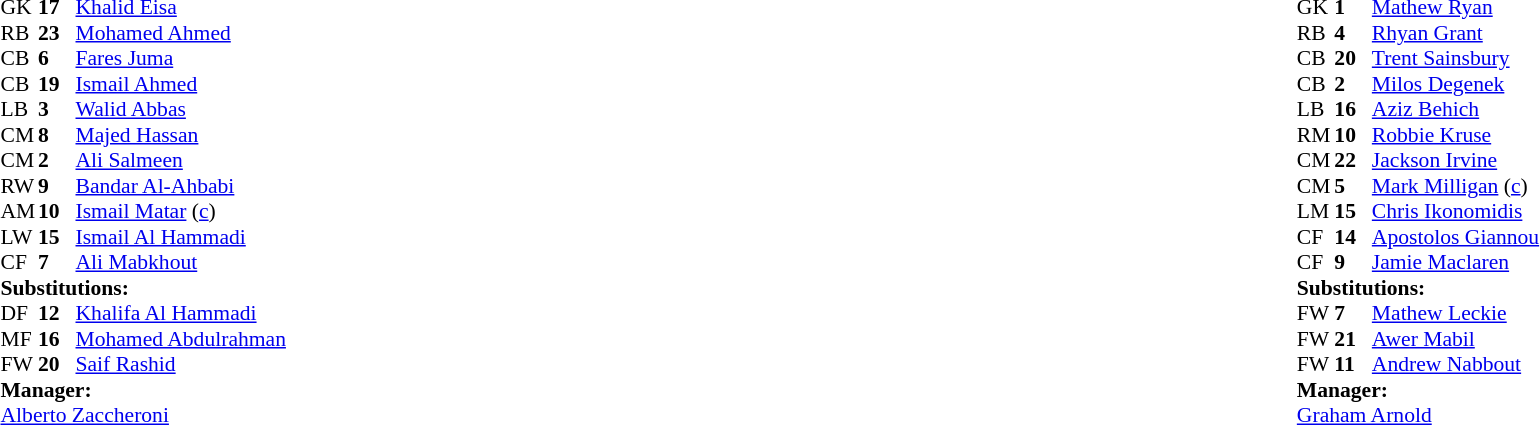<table width="100%">
<tr>
<td valign="top" width="40%"><br><table style="font-size:90%" cellspacing="0" cellpadding="0">
<tr>
<th width=25></th>
<th width=25></th>
</tr>
<tr>
<td>GK</td>
<td><strong>17</strong></td>
<td><a href='#'>Khalid Eisa</a></td>
</tr>
<tr>
<td>RB</td>
<td><strong>23</strong></td>
<td><a href='#'>Mohamed Ahmed</a></td>
<td></td>
<td></td>
</tr>
<tr>
<td>CB</td>
<td><strong>6</strong></td>
<td><a href='#'>Fares Juma</a></td>
</tr>
<tr>
<td>CB</td>
<td><strong>19</strong></td>
<td><a href='#'>Ismail Ahmed</a></td>
</tr>
<tr>
<td>LB</td>
<td><strong>3</strong></td>
<td><a href='#'>Walid Abbas</a></td>
<td></td>
</tr>
<tr>
<td>CM</td>
<td><strong>8</strong></td>
<td><a href='#'>Majed Hassan</a></td>
</tr>
<tr>
<td>CM</td>
<td><strong>2</strong></td>
<td><a href='#'>Ali Salmeen</a></td>
</tr>
<tr>
<td>RW</td>
<td><strong>9</strong></td>
<td><a href='#'>Bandar Al-Ahbabi</a></td>
</tr>
<tr>
<td>AM</td>
<td><strong>10</strong></td>
<td><a href='#'>Ismail Matar</a> (<a href='#'>c</a>)</td>
<td></td>
<td></td>
</tr>
<tr>
<td>LW</td>
<td><strong>15</strong></td>
<td><a href='#'>Ismail Al Hammadi</a></td>
<td></td>
<td></td>
</tr>
<tr>
<td>CF</td>
<td><strong>7</strong></td>
<td><a href='#'>Ali Mabkhout</a></td>
</tr>
<tr>
<td colspan=3><strong>Substitutions:</strong></td>
</tr>
<tr>
<td>DF</td>
<td><strong>12</strong></td>
<td><a href='#'>Khalifa Al Hammadi</a></td>
<td></td>
<td></td>
</tr>
<tr>
<td>MF</td>
<td><strong>16</strong></td>
<td><a href='#'>Mohamed Abdulrahman</a></td>
<td></td>
<td></td>
</tr>
<tr>
<td>FW</td>
<td><strong>20</strong></td>
<td><a href='#'>Saif Rashid</a></td>
<td></td>
<td></td>
</tr>
<tr>
<td colspan=3><strong>Manager:</strong></td>
</tr>
<tr>
<td colspan=3> <a href='#'>Alberto Zaccheroni</a></td>
</tr>
</table>
</td>
<td valign="top"></td>
<td valign="top" width="50%"><br><table style="font-size:90%; margin:auto" cellspacing="0" cellpadding="0">
<tr>
<th width=25></th>
<th width=25></th>
</tr>
<tr>
<td>GK</td>
<td><strong>1</strong></td>
<td><a href='#'>Mathew Ryan</a></td>
</tr>
<tr>
<td>RB</td>
<td><strong>4</strong></td>
<td><a href='#'>Rhyan Grant</a></td>
</tr>
<tr>
<td>CB</td>
<td><strong>20</strong></td>
<td><a href='#'>Trent Sainsbury</a></td>
</tr>
<tr>
<td>CB</td>
<td><strong>2</strong></td>
<td><a href='#'>Milos Degenek</a></td>
</tr>
<tr>
<td>LB</td>
<td><strong>16</strong></td>
<td><a href='#'>Aziz Behich</a></td>
</tr>
<tr>
<td>RM</td>
<td><strong>10</strong></td>
<td><a href='#'>Robbie Kruse</a></td>
<td></td>
<td></td>
</tr>
<tr>
<td>CM</td>
<td><strong>22</strong></td>
<td><a href='#'>Jackson Irvine</a></td>
<td></td>
</tr>
<tr>
<td>CM</td>
<td><strong>5</strong></td>
<td><a href='#'>Mark Milligan</a> (<a href='#'>c</a>)</td>
</tr>
<tr>
<td>LM</td>
<td><strong>15</strong></td>
<td><a href='#'>Chris Ikonomidis</a></td>
</tr>
<tr>
<td>CF</td>
<td><strong>14</strong></td>
<td><a href='#'>Apostolos Giannou</a></td>
<td></td>
<td></td>
</tr>
<tr>
<td>CF</td>
<td><strong>9</strong></td>
<td><a href='#'>Jamie Maclaren</a></td>
<td></td>
<td></td>
</tr>
<tr>
<td colspan=3><strong>Substitutions:</strong></td>
</tr>
<tr>
<td>FW</td>
<td><strong>7</strong></td>
<td><a href='#'>Mathew Leckie</a></td>
<td></td>
<td></td>
</tr>
<tr>
<td>FW</td>
<td><strong>21</strong></td>
<td><a href='#'>Awer Mabil</a></td>
<td></td>
<td></td>
</tr>
<tr>
<td>FW</td>
<td><strong>11</strong></td>
<td><a href='#'>Andrew Nabbout</a></td>
<td></td>
<td></td>
</tr>
<tr>
<td colspan=3><strong>Manager:</strong></td>
</tr>
<tr>
<td colspan=3><a href='#'>Graham Arnold</a></td>
</tr>
</table>
</td>
</tr>
</table>
